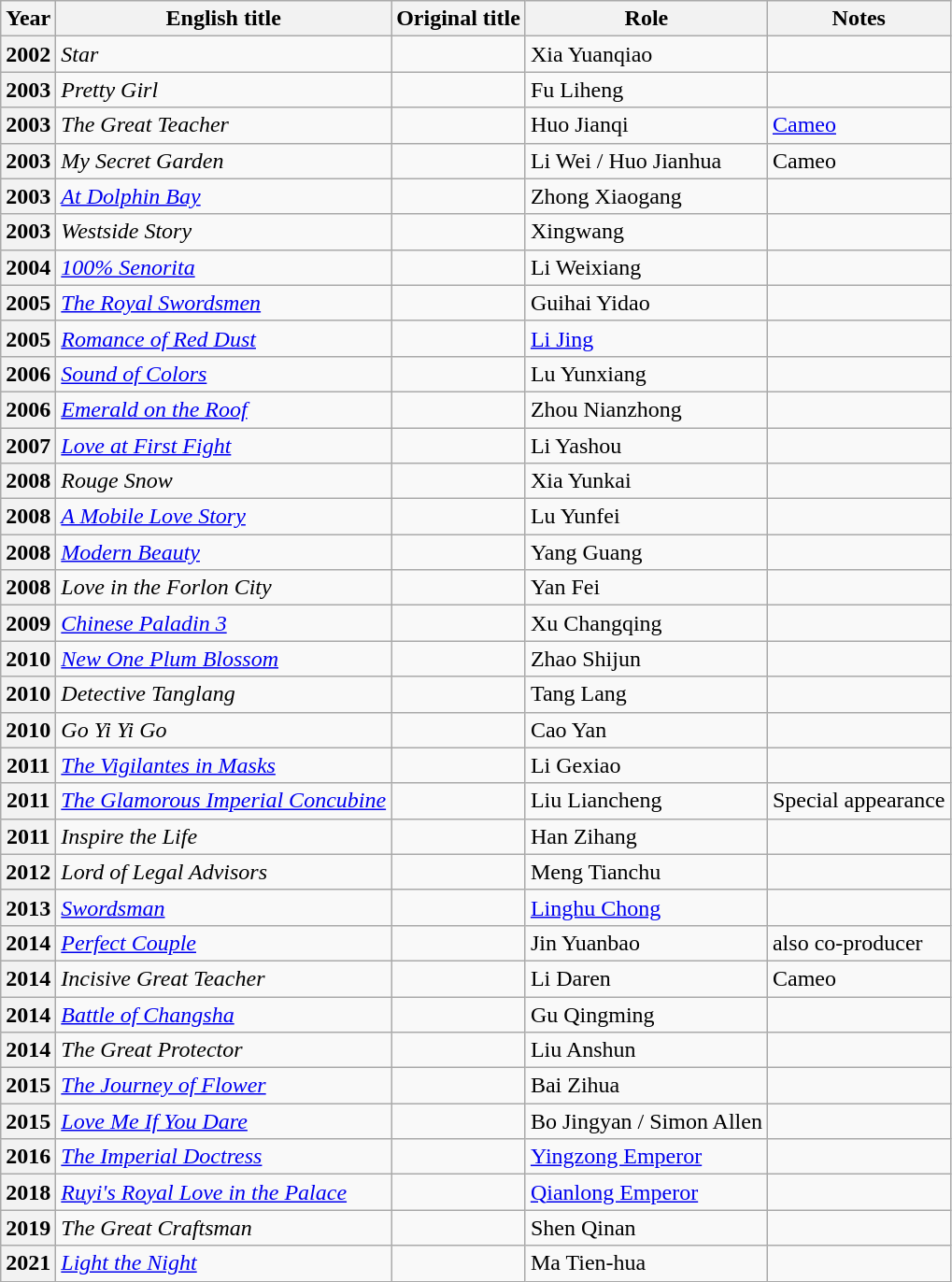<table class="wikitable plainrowheaders sortable">
<tr>
<th>Year</th>
<th>English title</th>
<th>Original title</th>
<th>Role</th>
<th class="unsortable">Notes</th>
</tr>
<tr>
<th scope="row">2002</th>
<td><em>Star</em></td>
<td></td>
<td>Xia Yuanqiao</td>
<td></td>
</tr>
<tr>
<th scope="row">2003</th>
<td><em>Pretty Girl</em></td>
<td></td>
<td>Fu Liheng</td>
<td></td>
</tr>
<tr>
<th scope="row">2003</th>
<td><em>The Great Teacher</em></td>
<td></td>
<td>Huo Jianqi</td>
<td><a href='#'>Cameo</a></td>
</tr>
<tr>
<th scope="row">2003</th>
<td><em>My Secret Garden</em></td>
<td></td>
<td>Li Wei / Huo Jianhua</td>
<td>Cameo</td>
</tr>
<tr>
<th scope="row">2003</th>
<td><em><a href='#'>At Dolphin Bay</a></em></td>
<td></td>
<td>Zhong Xiaogang</td>
<td></td>
</tr>
<tr>
<th scope="row">2003</th>
<td><em>Westside Story</em></td>
<td></td>
<td>Xingwang</td>
<td></td>
</tr>
<tr>
<th scope="row">2004</th>
<td><em><a href='#'>100% Senorita</a></em></td>
<td></td>
<td>Li Weixiang</td>
<td></td>
</tr>
<tr>
<th scope="row">2005</th>
<td><em><a href='#'>The Royal Swordsmen</a></em></td>
<td></td>
<td>Guihai Yidao</td>
<td></td>
</tr>
<tr>
<th scope="row">2005</th>
<td><em><a href='#'>Romance of Red Dust</a></em></td>
<td></td>
<td><a href='#'>Li Jing</a></td>
<td></td>
</tr>
<tr>
<th scope="row">2006</th>
<td><em><a href='#'>Sound of Colors</a></em></td>
<td></td>
<td>Lu Yunxiang</td>
<td></td>
</tr>
<tr>
<th scope="row">2006</th>
<td><em><a href='#'>Emerald on the Roof</a></em></td>
<td></td>
<td>Zhou Nianzhong</td>
<td></td>
</tr>
<tr>
<th scope="row">2007</th>
<td><em><a href='#'>Love at First Fight</a></em></td>
<td></td>
<td>Li Yashou</td>
<td></td>
</tr>
<tr>
<th scope="row">2008</th>
<td><em>Rouge Snow</em></td>
<td></td>
<td>Xia Yunkai</td>
<td></td>
</tr>
<tr>
<th scope="row">2008</th>
<td><em><a href='#'>A Mobile Love Story</a></em></td>
<td></td>
<td>Lu Yunfei</td>
<td></td>
</tr>
<tr>
<th scope="row">2008</th>
<td><em><a href='#'>Modern Beauty</a></em></td>
<td></td>
<td>Yang Guang</td>
<td></td>
</tr>
<tr>
<th scope="row">2008</th>
<td><em>Love in the Forlon City</em></td>
<td></td>
<td>Yan Fei</td>
<td></td>
</tr>
<tr>
<th scope="row">2009</th>
<td><em><a href='#'>Chinese Paladin 3</a></em></td>
<td></td>
<td>Xu Changqing</td>
<td></td>
</tr>
<tr>
<th scope="row">2010</th>
<td><em><a href='#'>New One Plum Blossom</a></em></td>
<td></td>
<td>Zhao Shijun</td>
<td></td>
</tr>
<tr>
<th scope="row">2010</th>
<td><em>Detective Tanglang</em></td>
<td></td>
<td>Tang Lang</td>
<td></td>
</tr>
<tr>
<th scope="row">2010</th>
<td><em>Go Yi Yi Go</em></td>
<td></td>
<td>Cao Yan</td>
<td></td>
</tr>
<tr>
<th scope="row">2011</th>
<td><em><a href='#'>The Vigilantes in Masks</a></em></td>
<td></td>
<td>Li Gexiao</td>
<td></td>
</tr>
<tr>
<th scope="row">2011</th>
<td><em><a href='#'>The Glamorous Imperial Concubine</a></em></td>
<td></td>
<td>Liu Liancheng</td>
<td>Special appearance</td>
</tr>
<tr>
<th scope="row">2011</th>
<td><em>Inspire the Life</em></td>
<td></td>
<td>Han Zihang</td>
<td></td>
</tr>
<tr>
<th scope="row">2012</th>
<td><em>Lord of Legal Advisors</em></td>
<td></td>
<td>Meng Tianchu</td>
<td></td>
</tr>
<tr>
<th scope="row">2013</th>
<td><em><a href='#'>Swordsman</a></em></td>
<td></td>
<td><a href='#'>Linghu Chong</a></td>
<td></td>
</tr>
<tr>
<th scope="row">2014</th>
<td><em><a href='#'>Perfect Couple</a></em></td>
<td></td>
<td>Jin Yuanbao</td>
<td>also co-producer</td>
</tr>
<tr>
<th scope="row">2014</th>
<td><em>Incisive Great Teacher</em></td>
<td></td>
<td>Li Daren</td>
<td>Cameo</td>
</tr>
<tr>
<th scope="row">2014</th>
<td><em><a href='#'>Battle of Changsha</a></em></td>
<td></td>
<td>Gu Qingming</td>
<td></td>
</tr>
<tr>
<th scope="row">2014</th>
<td><em>The Great Protector</em></td>
<td></td>
<td>Liu Anshun</td>
<td></td>
</tr>
<tr>
<th scope="row">2015</th>
<td><em><a href='#'>The Journey of Flower</a></em></td>
<td></td>
<td>Bai Zihua</td>
<td></td>
</tr>
<tr>
<th scope="row">2015</th>
<td><em><a href='#'>Love Me If You Dare</a></em></td>
<td></td>
<td>Bo Jingyan / Simon Allen</td>
<td></td>
</tr>
<tr>
<th scope="row">2016</th>
<td><em><a href='#'>The Imperial Doctress</a></em></td>
<td></td>
<td><a href='#'>Yingzong Emperor</a></td>
<td></td>
</tr>
<tr>
<th scope="row">2018</th>
<td><em><a href='#'>Ruyi's Royal Love in the Palace</a></em></td>
<td></td>
<td><a href='#'>Qianlong Emperor</a></td>
<td></td>
</tr>
<tr>
<th scope="row">2019</th>
<td><em>The Great Craftsman</em></td>
<td></td>
<td>Shen Qinan</td>
<td></td>
</tr>
<tr>
<th scope="row">2021</th>
<td><em><a href='#'>Light the Night</a></em></td>
<td></td>
<td>Ma Tien-hua</td>
<td></td>
</tr>
</table>
